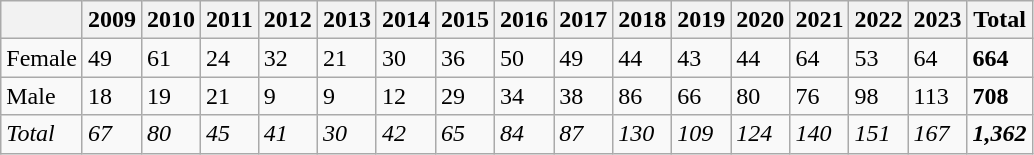<table class="wikitable" style="text-align:left">
<tr>
<th></th>
<th>2009</th>
<th>2010</th>
<th>2011</th>
<th>2012</th>
<th>2013</th>
<th>2014</th>
<th>2015</th>
<th>2016</th>
<th>2017</th>
<th>2018</th>
<th>2019</th>
<th>2020</th>
<th>2021</th>
<th>2022</th>
<th>2023</th>
<th><strong>Total</strong></th>
</tr>
<tr>
<td>Female</td>
<td>49</td>
<td>61</td>
<td>24</td>
<td>32</td>
<td>21</td>
<td>30</td>
<td>36</td>
<td>50</td>
<td>49</td>
<td>44</td>
<td>43</td>
<td>44</td>
<td>64</td>
<td>53</td>
<td>64</td>
<td><strong>664</strong></td>
</tr>
<tr>
<td>Male</td>
<td>18</td>
<td>19</td>
<td>21</td>
<td>9</td>
<td>9</td>
<td>12</td>
<td>29</td>
<td>34</td>
<td>38</td>
<td>86</td>
<td>66</td>
<td>80</td>
<td>76</td>
<td>98</td>
<td>113</td>
<td><strong>708</strong></td>
</tr>
<tr>
<td><em>Total</em></td>
<td><em>67</em></td>
<td><em>80</em></td>
<td><em>45</em></td>
<td><em>41</em></td>
<td><em>30</em></td>
<td><em>42</em></td>
<td><em>65</em></td>
<td><em>84</em></td>
<td><em>87</em></td>
<td><em>130</em></td>
<td><em>109</em></td>
<td><em>124</em></td>
<td><em>140</em></td>
<td><em>151</em></td>
<td><em>167</em></td>
<td><strong><em>1,362</em></strong></td>
</tr>
</table>
